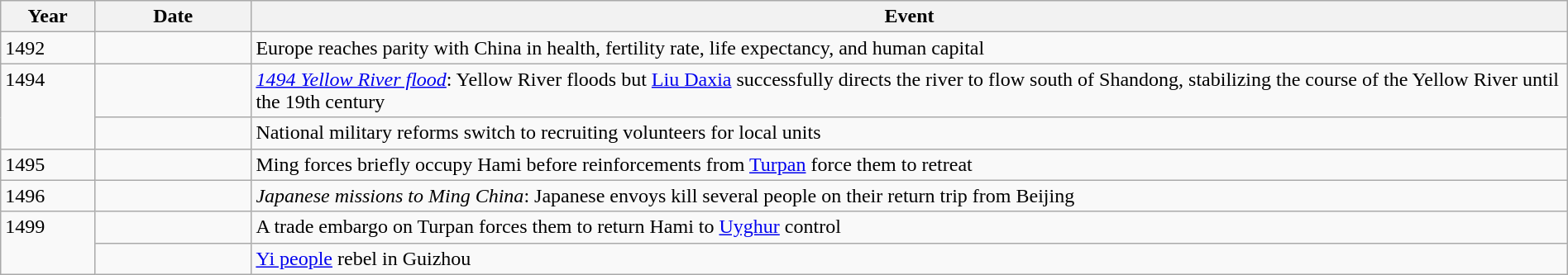<table class="wikitable" width="100%">
<tr>
<th style="width:6%">Year</th>
<th style="width:10%">Date</th>
<th>Event</th>
</tr>
<tr>
<td>1492</td>
<td></td>
<td>Europe reaches parity with China in health, fertility rate, life expectancy, and human capital</td>
</tr>
<tr>
<td rowspan="2" valign="top">1494</td>
<td></td>
<td><em><a href='#'>1494 Yellow River flood</a></em>: Yellow River floods but <a href='#'>Liu Daxia</a> successfully directs the river to flow south of Shandong, stabilizing the course of the Yellow River until the 19th century</td>
</tr>
<tr>
<td></td>
<td>National military reforms switch to recruiting volunteers for local units</td>
</tr>
<tr>
<td>1495</td>
<td></td>
<td>Ming forces briefly occupy Hami before reinforcements from <a href='#'>Turpan</a> force them to retreat</td>
</tr>
<tr>
<td>1496</td>
<td></td>
<td><em>Japanese missions to Ming China</em>: Japanese envoys kill several people on their return trip from Beijing</td>
</tr>
<tr>
<td rowspan="2" valign="top">1499</td>
<td></td>
<td>A trade embargo on Turpan forces them to return Hami to <a href='#'>Uyghur</a> control</td>
</tr>
<tr>
<td></td>
<td><a href='#'>Yi people</a> rebel in Guizhou</td>
</tr>
</table>
